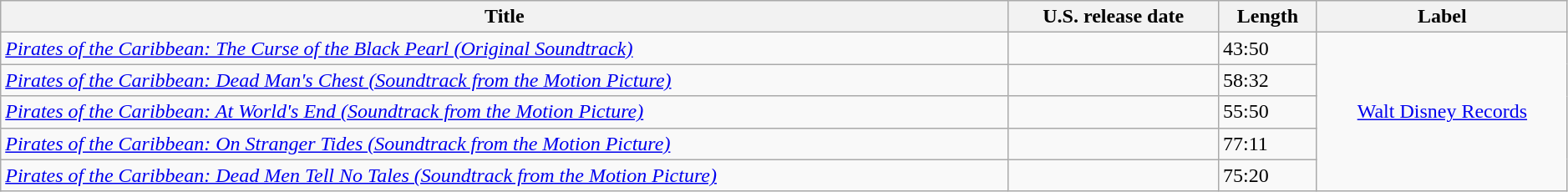<table class="wikitable plainrowheaders" style="text-align:center" width=99%>
<tr>
<th scope="col">Title</th>
<th scope="col">U.S. release date</th>
<th scope="col">Length</th>
<th scope="col">Label</th>
</tr>
<tr>
<td style="text-align:left"><em><a href='#'>Pirates of the Caribbean: The Curse of the Black Pearl (Original Soundtrack)</a></em></td>
<td style="text-align:left"></td>
<td style="text-align:left">43:50</td>
<td rowspan="5"><a href='#'>Walt Disney Records</a></td>
</tr>
<tr>
<td style="text-align:left"><em><a href='#'>Pirates of the Caribbean: Dead Man's Chest (Soundtrack from the Motion Picture)</a></em></td>
<td style="text-align:left"></td>
<td style="text-align:left">58:32</td>
</tr>
<tr>
<td style="text-align:left"><em><a href='#'>Pirates of the Caribbean: At World's End (Soundtrack from the Motion Picture)</a></em></td>
<td style="text-align:left"></td>
<td style="text-align:left">55:50</td>
</tr>
<tr>
<td style="text-align:left"><em><a href='#'>Pirates of the Caribbean: On Stranger Tides (Soundtrack from the Motion Picture)</a></em></td>
<td style="text-align:left"></td>
<td style="text-align:left">77:11</td>
</tr>
<tr>
<td style="text-align:left"><em><a href='#'>Pirates of the Caribbean: Dead Men Tell No Tales (Soundtrack from the Motion Picture)</a></em></td>
<td style="text-align:left"></td>
<td style="text-align:left">75:20</td>
</tr>
</table>
